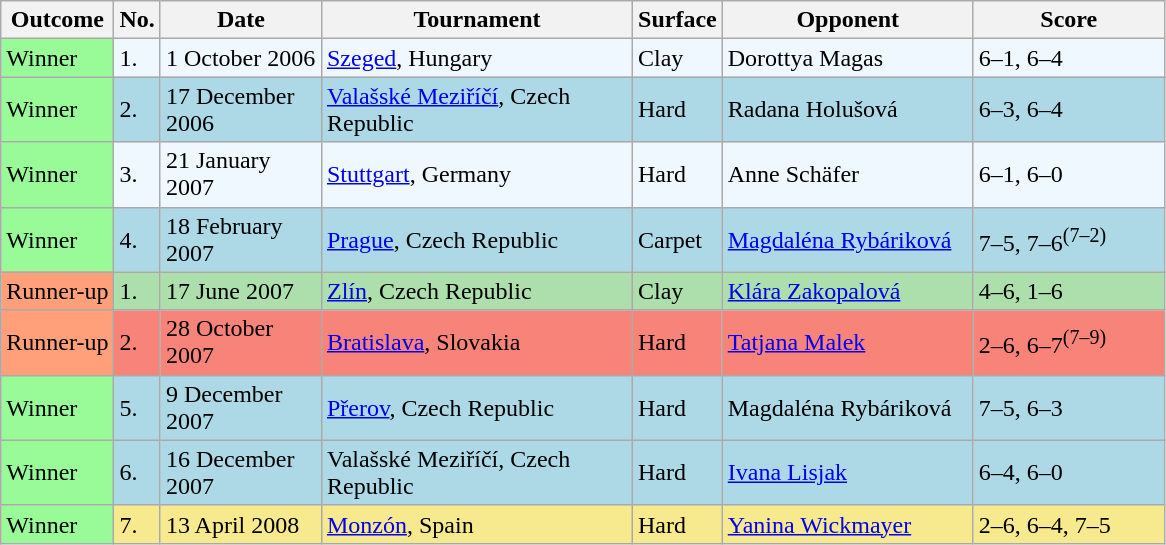<table class="sortable wikitable">
<tr>
<th>Outcome</th>
<th>No.</th>
<th width=100>Date</th>
<th width=200>Tournament</th>
<th>Surface</th>
<th width=160>Opponent</th>
<th width=120>Score</th>
</tr>
<tr bgcolor=f0f8ff>
<td bgcolor=98fb98>Winner</td>
<td>1.</td>
<td>1 October 2006</td>
<td><a href='#'>Szeged</a>, Hungary</td>
<td>Clay</td>
<td> Dorottya Magas</td>
<td>6–1, 6–4</td>
</tr>
<tr bgcolor=lightblue>
<td bgcolor=98fb98>Winner</td>
<td>2.</td>
<td>17 December 2006</td>
<td><a href='#'>Valašské Meziříčí</a>, Czech Republic</td>
<td>Hard</td>
<td> Radana Holušová</td>
<td>6–3, 6–4</td>
</tr>
<tr bgcolor=f0f8ff>
<td bgcolor=98fb98>Winner</td>
<td>3.</td>
<td>21 January 2007</td>
<td><a href='#'>Stuttgart</a>, Germany</td>
<td>Hard</td>
<td> Anne Schäfer</td>
<td>6–1, 6–0</td>
</tr>
<tr bgcolor=lightblue>
<td bgcolor=98fb98>Winner</td>
<td>4.</td>
<td>18 February 2007</td>
<td><a href='#'>Prague</a>, Czech Republic</td>
<td>Carpet</td>
<td> <a href='#'>Magdaléna Rybáriková</a></td>
<td>7–5, 7–6<sup>(7–2)</sup></td>
</tr>
<tr bgcolor=ADDFAD>
<td bgcolor=FFA07A>Runner-up</td>
<td>1.</td>
<td>17 June 2007</td>
<td><a href='#'>Zlín</a>, Czech Republic</td>
<td>Clay</td>
<td> <a href='#'>Klára Zakopalová</a></td>
<td>4–6, 1–6</td>
</tr>
<tr bgcolor=F88379>
<td bgcolor=FFA07A>Runner-up</td>
<td>2.</td>
<td>28 October 2007</td>
<td><a href='#'>Bratislava</a>, Slovakia</td>
<td>Hard</td>
<td> <a href='#'>Tatjana Malek</a></td>
<td>2–6, 6–7<sup>(7–9)</sup></td>
</tr>
<tr bgcolor=lightblue>
<td bgcolor=98fb98>Winner</td>
<td>5.</td>
<td>9 December 2007</td>
<td><a href='#'>Přerov</a>, Czech Republic</td>
<td>Hard</td>
<td> Magdaléna Rybáriková</td>
<td>7–5, 6–3</td>
</tr>
<tr bgcolor=lightblue>
<td bgcolor=98fb98>Winner</td>
<td>6.</td>
<td>16 December 2007</td>
<td>Valašské Meziříčí, Czech Republic</td>
<td>Hard</td>
<td> <a href='#'>Ivana Lisjak</a></td>
<td>6–4, 6–0</td>
</tr>
<tr bgcolor=F7E98E>
<td bgcolor=98fb98>Winner</td>
<td>7.</td>
<td>13 April 2008</td>
<td><a href='#'>Monzón</a>, Spain</td>
<td>Hard</td>
<td> <a href='#'>Yanina Wickmayer</a></td>
<td>2–6, 6–4, 7–5</td>
</tr>
</table>
